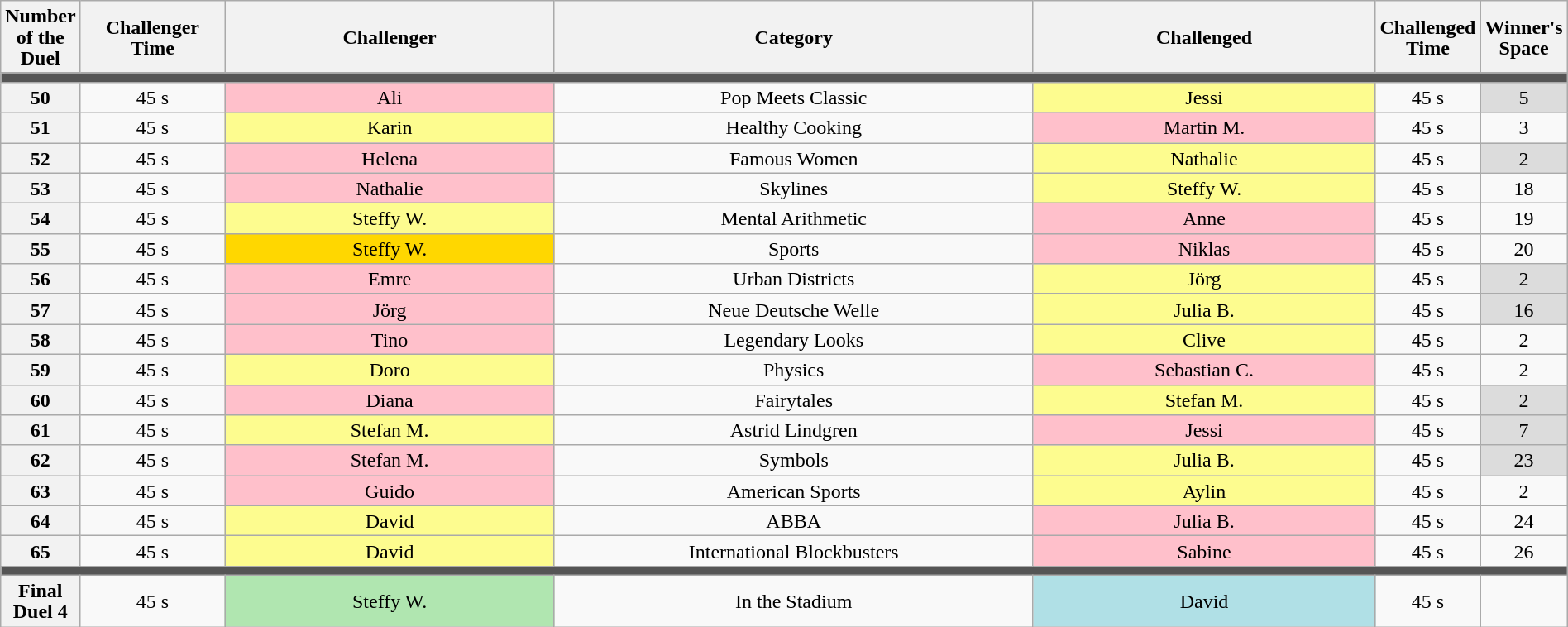<table class="wikitable" style="text-align:center; line-height:17px; width:100%">
<tr>
<th rowspan="1" scope="col" style="width:02%">Number of the Duel</th>
<th rowspan="1" scope="col" style="width:10%">Challenger Time</th>
<th rowspan="1" scope="col" style="width:25%">Challenger</th>
<th rowspan="1" scope="col" style="width:37%">Category</th>
<th rowspan="1" scope="col" style="width:31%">Challenged</th>
<th rowspan="1" scope="col" style="width:10%">Challenged Time</th>
<th rowspan="1" scope="col" style="width:25%">Winner's Space</th>
</tr>
<tr>
<td colspan="7" style="background:#555"></td>
</tr>
<tr>
<th>50</th>
<td>45 s</td>
<td style="background:pink;">Ali</td>
<td>Pop Meets Classic</td>
<td style="background:#fdfc8f;">Jessi</td>
<td>45 s</td>
<td style="background:#DCDCDC;">5</td>
</tr>
<tr>
<th>51</th>
<td>45 s</td>
<td style="background:#fdfc8f;">Karin</td>
<td>Healthy Cooking</td>
<td style="background:pink;">Martin M.</td>
<td>45 s</td>
<td>3</td>
</tr>
<tr>
<th>52</th>
<td>45 s</td>
<td style="background:pink;">Helena</td>
<td>Famous Women</td>
<td style="background:#fdfc8f;">Nathalie</td>
<td>45 s</td>
<td style="background:#DCDCDC;">2</td>
</tr>
<tr>
<th>53</th>
<td>45 s</td>
<td style="background:pink;">Nathalie</td>
<td>Skylines</td>
<td style="background:#fdfc8f;">Steffy W.</td>
<td>45 s</td>
<td>18</td>
</tr>
<tr>
<th>54</th>
<td>45 s</td>
<td style="background:#fdfc8f;">Steffy W.</td>
<td>Mental Arithmetic</td>
<td style="background:pink;">Anne</td>
<td>45 s</td>
<td>19</td>
</tr>
<tr>
<th>55</th>
<td>45 s</td>
<td style="background:#FFD700;">Steffy W.</td>
<td>Sports</td>
<td style="background:pink;">Niklas</td>
<td>45 s</td>
<td>20</td>
</tr>
<tr>
<th>56</th>
<td>45 s</td>
<td style="background:pink;">Emre</td>
<td>Urban Districts</td>
<td style="background:#fdfc8f;">Jörg</td>
<td>45 s</td>
<td style="background:#DCDCDC;">2</td>
</tr>
<tr>
<th>57</th>
<td>45 s</td>
<td style="background:pink;">Jörg</td>
<td>Neue Deutsche Welle</td>
<td style="background:#fdfc8f;">Julia B.</td>
<td>45 s</td>
<td style="background:#DCDCDC;">16</td>
</tr>
<tr>
<th>58</th>
<td>45 s</td>
<td style="background:pink;">Tino</td>
<td>Legendary Looks</td>
<td style="background:#fdfc8f;">Clive</td>
<td>45 s</td>
<td>2</td>
</tr>
<tr>
<th>59</th>
<td>45 s</td>
<td style="background:#fdfc8f;">Doro</td>
<td>Physics</td>
<td style="background:pink;">Sebastian C.</td>
<td>45 s</td>
<td>2</td>
</tr>
<tr>
<th>60</th>
<td>45 s</td>
<td style="background:pink;">Diana</td>
<td>Fairytales</td>
<td style="background:#fdfc8f;">Stefan M.</td>
<td>45 s</td>
<td style="background:#DCDCDC;">2</td>
</tr>
<tr>
<th>61</th>
<td>45 s</td>
<td style="background:#fdfc8f;">Stefan M.</td>
<td>Astrid Lindgren</td>
<td style="background:pink;">Jessi</td>
<td>45 s</td>
<td style="background:#DCDCDC;">7</td>
</tr>
<tr>
<th>62</th>
<td>45 s</td>
<td style="background:pink;">Stefan M.</td>
<td>Symbols</td>
<td style="background:#fdfc8f;">Julia B.</td>
<td>45 s</td>
<td style="background:#DCDCDC;">23</td>
</tr>
<tr>
<th>63</th>
<td>45 s</td>
<td style="background:pink;">Guido</td>
<td>American Sports</td>
<td style="background:#fdfc8f;">Aylin</td>
<td>45 s</td>
<td>2</td>
</tr>
<tr>
<th>64</th>
<td>45 s</td>
<td style="background:#fdfc8f;">David</td>
<td>ABBA</td>
<td style="background:pink;">Julia B.</td>
<td>45 s</td>
<td>24</td>
</tr>
<tr>
<th>65</th>
<td>45 s</td>
<td style="background:#fdfc8f;">David</td>
<td>International Blockbusters</td>
<td style="background:pink;">Sabine</td>
<td>45 s</td>
<td>26</td>
</tr>
<tr>
<td colspan="7" style="background:#555"></td>
</tr>
<tr>
<th>Final Duel 4</th>
<td>45 s</td>
<td style="background:#b0e6b0;">Steffy W.</td>
<td>In the Stadium</td>
<td style="background:#b0e0e6;">David</td>
<td>45 s</td>
<td></td>
</tr>
</table>
